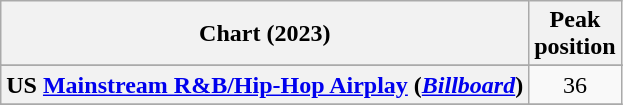<table class="wikitable sortable plainrowheaders" style="text-align:center">
<tr>
<th scope="col">Chart (2023)</th>
<th scope="col">Peak<br>position</th>
</tr>
<tr>
</tr>
<tr>
<th scope="row">US <a href='#'>Mainstream R&B/Hip-Hop Airplay</a> (<em><a href='#'>Billboard</a></em>)</th>
<td>36</td>
</tr>
<tr>
</tr>
</table>
